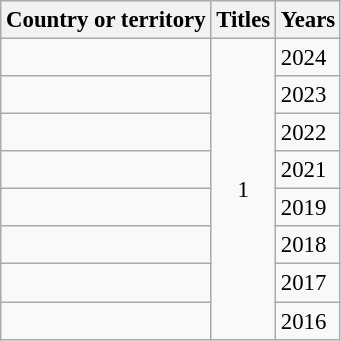<table class="wikitable sortable" style="font-size: 95%">
<tr>
<th scope="col">Country or territory</th>
<th scope="col">Titles</th>
<th scope="col">Years</th>
</tr>
<tr>
<td></td>
<td rowspan="8"style="text-align:center;">1</td>
<td>2024</td>
</tr>
<tr>
<td></td>
<td>2023</td>
</tr>
<tr>
<td></td>
<td>2022</td>
</tr>
<tr>
<td></td>
<td>2021</td>
</tr>
<tr>
<td></td>
<td>2019</td>
</tr>
<tr>
<td></td>
<td>2018</td>
</tr>
<tr>
<td></td>
<td>2017</td>
</tr>
<tr>
<td></td>
<td>2016</td>
</tr>
</table>
